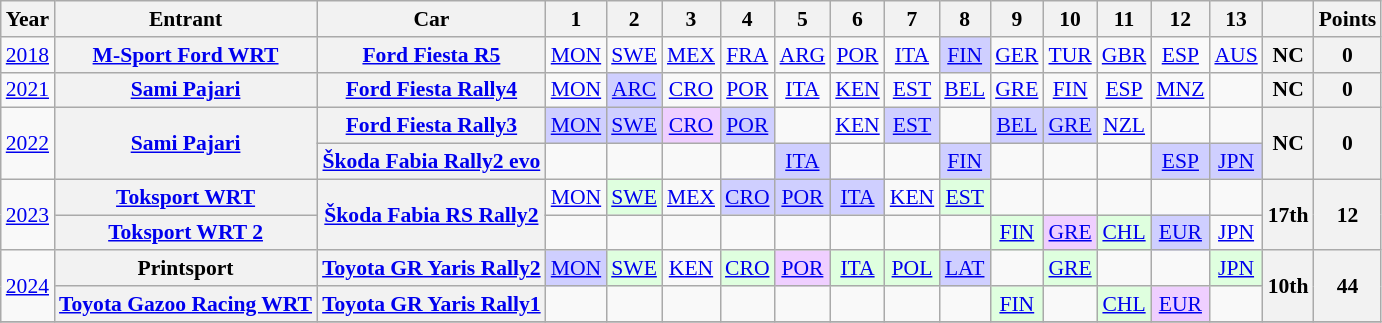<table class="wikitable" style="text-align:center; font-size:90%">
<tr>
<th>Year</th>
<th>Entrant</th>
<th>Car</th>
<th>1</th>
<th>2</th>
<th>3</th>
<th>4</th>
<th>5</th>
<th>6</th>
<th>7</th>
<th>8</th>
<th>9</th>
<th>10</th>
<th>11</th>
<th>12</th>
<th>13</th>
<th></th>
<th>Points</th>
</tr>
<tr>
<td><a href='#'>2018</a></td>
<th><a href='#'>M-Sport Ford WRT</a></th>
<th><a href='#'>Ford Fiesta R5</a></th>
<td><a href='#'>MON</a></td>
<td><a href='#'>SWE</a></td>
<td><a href='#'>MEX</a></td>
<td><a href='#'>FRA</a></td>
<td><a href='#'>ARG</a></td>
<td><a href='#'>POR</a></td>
<td><a href='#'>ITA</a></td>
<td style="background:#CFCFFF;"><a href='#'>FIN</a><br></td>
<td><a href='#'>GER</a></td>
<td><a href='#'>TUR</a></td>
<td><a href='#'>GBR</a></td>
<td><a href='#'>ESP</a></td>
<td><a href='#'>AUS</a></td>
<th>NC</th>
<th>0</th>
</tr>
<tr>
<td><a href='#'>2021</a></td>
<th><a href='#'>Sami Pajari</a></th>
<th><a href='#'>Ford Fiesta Rally4</a></th>
<td><a href='#'>MON</a></td>
<td style="background:#CFCFFF;"><a href='#'>ARC</a><br></td>
<td><a href='#'>CRO</a></td>
<td><a href='#'>POR</a></td>
<td><a href='#'>ITA</a></td>
<td><a href='#'>KEN</a></td>
<td><a href='#'>EST</a></td>
<td><a href='#'>BEL</a></td>
<td><a href='#'>GRE</a></td>
<td><a href='#'>FIN</a></td>
<td><a href='#'>ESP</a></td>
<td><a href='#'>MNZ</a></td>
<td></td>
<th>NC</th>
<th>0</th>
</tr>
<tr>
<td rowspan="2"><a href='#'>2022</a></td>
<th rowspan="2"><a href='#'>Sami Pajari</a></th>
<th><a href='#'>Ford Fiesta Rally3</a></th>
<td style="background:#CFCFFF;"><a href='#'>MON</a><br></td>
<td style="background:#CFCFFF;"><a href='#'>SWE</a><br></td>
<td style="background:#EFCFFF;"><a href='#'>CRO</a><br></td>
<td style="background:#CFCFFF;"><a href='#'>POR</a><br></td>
<td></td>
<td><a href='#'>KEN</a></td>
<td style="background:#CFCFFF;"><a href='#'>EST</a><br></td>
<td></td>
<td style="background:#CFCFFF;"><a href='#'>BEL</a><br></td>
<td style="background:#CFCFFF;"><a href='#'>GRE</a><br></td>
<td><a href='#'>NZL</a></td>
<td></td>
<td></td>
<th rowspan="2">NC</th>
<th rowspan="2">0</th>
</tr>
<tr>
<th><a href='#'>Škoda Fabia Rally2 evo</a></th>
<td></td>
<td></td>
<td></td>
<td></td>
<td style="background:#CFCFFF;"><a href='#'>ITA</a><br></td>
<td></td>
<td></td>
<td style="background:#CFCFFF;"><a href='#'>FIN</a><br></td>
<td></td>
<td></td>
<td></td>
<td style="background:#CFCFFF;"><a href='#'>ESP</a><br></td>
<td style="background:#CFCFFF;"><a href='#'>JPN</a><br></td>
</tr>
<tr>
<td rowspan="2"><a href='#'>2023</a></td>
<th><a href='#'>Toksport WRT</a></th>
<th rowspan="2"><a href='#'>Škoda Fabia RS Rally2</a></th>
<td><a href='#'>MON</a><br></td>
<td style="background:#dfffdf"><a href='#'>SWE</a><br></td>
<td><a href='#'>MEX</a></td>
<td style="background:#CFCFFF;"><a href='#'>CRO</a><br></td>
<td style="background:#CFCFFF;"><a href='#'>POR</a><br></td>
<td style="background:#CFCFFF;"><a href='#'>ITA</a><br></td>
<td><a href='#'>KEN</a></td>
<td style="background:#dfffdf"><a href='#'>EST</a><br></td>
<td></td>
<td></td>
<td></td>
<td></td>
<td></td>
<th rowspan="2">17th</th>
<th rowspan="2">12</th>
</tr>
<tr>
<th><a href='#'>Toksport WRT 2</a></th>
<td></td>
<td></td>
<td></td>
<td></td>
<td></td>
<td></td>
<td></td>
<td></td>
<td style="background:#dfffdf"><a href='#'>FIN</a><br></td>
<td style="background:#EFCFFF;"><a href='#'>GRE</a><br></td>
<td style="background:#dfffdf"><a href='#'>CHL</a><br></td>
<td style="background:#CFCFFF;"><a href='#'>EUR</a><br></td>
<td><a href='#'>JPN</a></td>
</tr>
<tr>
<td rowspan="2"><a href='#'>2024</a></td>
<th>Printsport</th>
<th><a href='#'>Toyota GR Yaris Rally2</a></th>
<td style="background:#CFCFFF;"><a href='#'>MON</a><br></td>
<td style="background:#DFFFDF;"><a href='#'>SWE</a><br></td>
<td><a href='#'>KEN</a></td>
<td style="background:#DFFFDF;"><a href='#'>CRO</a><br></td>
<td style="background:#EFCFFF;"><a href='#'>POR</a><br></td>
<td style="background:#DFFFDF;"><a href='#'>ITA</a><br></td>
<td style="background:#DFFFDF;"><a href='#'>POL</a><br></td>
<td style="background:#CFCFFF;"><a href='#'>LAT</a><br></td>
<td></td>
<td style="background:#DFFFDF;"><a href='#'>GRE</a><br></td>
<td></td>
<td></td>
<td style="background:#DFFFDF;"><a href='#'>JPN</a><br></td>
<th rowspan="2">10th</th>
<th rowspan="2">44</th>
</tr>
<tr>
<th><a href='#'>Toyota Gazoo Racing WRT</a></th>
<th><a href='#'>Toyota GR Yaris Rally1</a></th>
<td></td>
<td></td>
<td></td>
<td></td>
<td></td>
<td></td>
<td></td>
<td></td>
<td style="background:#DFFFDF"><a href='#'>FIN</a><br></td>
<td></td>
<td style="background:#DFFFDF"><a href='#'>CHL</a><br></td>
<td style="background:#EFCFFF"><a href='#'>EUR</a><br></td>
<td></td>
</tr>
<tr>
</tr>
</table>
